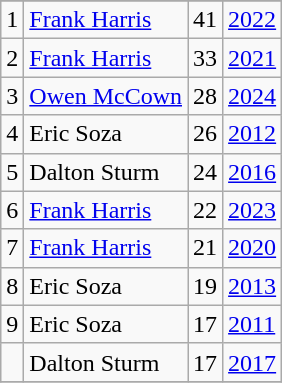<table class="wikitable">
<tr>
</tr>
<tr>
<td>1</td>
<td><a href='#'>Frank Harris</a></td>
<td><abbr>41</abbr></td>
<td><a href='#'>2022</a></td>
</tr>
<tr>
<td>2</td>
<td><a href='#'>Frank Harris</a></td>
<td><abbr>33</abbr></td>
<td><a href='#'>2021</a></td>
</tr>
<tr>
<td>3</td>
<td><a href='#'>Owen McCown</a></td>
<td><abbr>28</abbr></td>
<td><a href='#'>2024</a></td>
</tr>
<tr>
<td>4</td>
<td>Eric Soza</td>
<td><abbr>26</abbr></td>
<td><a href='#'>2012</a></td>
</tr>
<tr>
<td>5</td>
<td>Dalton Sturm</td>
<td><abbr>24</abbr></td>
<td><a href='#'>2016</a></td>
</tr>
<tr>
<td>6</td>
<td><a href='#'>Frank Harris</a></td>
<td><abbr>22</abbr></td>
<td><a href='#'>2023</a></td>
</tr>
<tr>
<td>7</td>
<td><a href='#'>Frank Harris</a></td>
<td><abbr>21</abbr></td>
<td><a href='#'>2020</a></td>
</tr>
<tr>
<td>8</td>
<td>Eric Soza</td>
<td><abbr>19</abbr></td>
<td><a href='#'>2013</a></td>
</tr>
<tr>
<td>9</td>
<td>Eric Soza</td>
<td><abbr>17</abbr></td>
<td><a href='#'>2011</a></td>
</tr>
<tr>
<td></td>
<td>Dalton Sturm</td>
<td><abbr>17</abbr></td>
<td><a href='#'>2017</a></td>
</tr>
<tr>
</tr>
</table>
